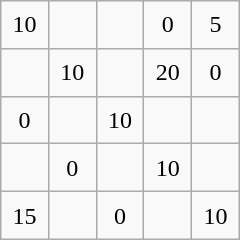<table class="wikitable" style="margin-left:auto;margin-right:auto;text-align:center;width:10em;height:10em;table-layout:fixed;">
<tr>
<td>10</td>
<td></td>
<td></td>
<td>0</td>
<td>5</td>
</tr>
<tr>
<td></td>
<td>10</td>
<td></td>
<td>20</td>
<td>0</td>
</tr>
<tr>
<td>0</td>
<td></td>
<td>10</td>
<td></td>
<td></td>
</tr>
<tr>
<td></td>
<td>0</td>
<td></td>
<td>10</td>
<td></td>
</tr>
<tr>
<td>15</td>
<td></td>
<td>0</td>
<td></td>
<td>10</td>
</tr>
</table>
